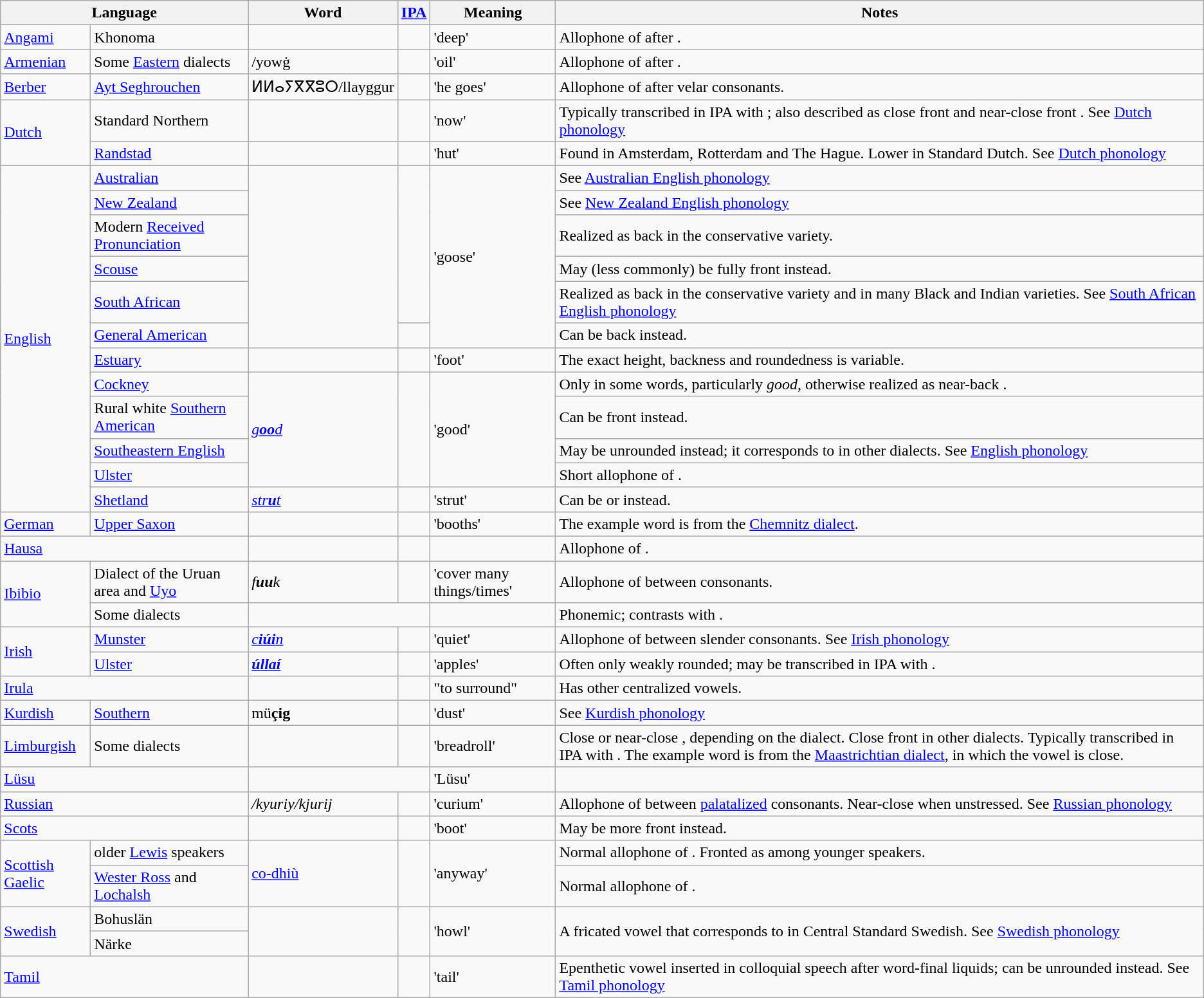<table class="wikitable" style="clear: both;">
<tr>
<th colspan="2">Language</th>
<th>Word</th>
<th><a href='#'>IPA</a></th>
<th>Meaning</th>
<th>Notes</th>
</tr>
<tr>
<td><a href='#'>Angami</a></td>
<td>Khonoma</td>
<td></td>
<td></td>
<td>'deep'</td>
<td>Allophone of  after .</td>
</tr>
<tr>
<td><a href='#'>Armenian</a></td>
<td>Some <a href='#'>Eastern</a> dialects</td>
<td>/yowġ</td>
<td></td>
<td>'oil'</td>
<td>Allophone of  after .</td>
</tr>
<tr>
<td><a href='#'>Berber</a></td>
<td><a href='#'>Ayt Seghrouchen</a></td>
<td>ⵍⵍⴰⵢⴳⴳⵓⵔ/llayggur</td>
<td></td>
<td>'he goes'</td>
<td>Allophone of  after velar consonants.</td>
</tr>
<tr>
<td rowspan="2"><a href='#'>Dutch</a></td>
<td>Standard Northern</td>
<td></td>
<td></td>
<td>'now'</td>
<td>Typically transcribed in IPA with ; also described as close front  and near-close front . See <a href='#'>Dutch phonology</a></td>
</tr>
<tr>
<td><a href='#'>Randstad</a></td>
<td></td>
<td></td>
<td>'hut'</td>
<td>Found in Amsterdam, Rotterdam and The Hague. Lower  in Standard Dutch. See <a href='#'>Dutch phonology</a></td>
</tr>
<tr>
<td rowspan="12"><a href='#'>English</a></td>
<td><a href='#'>Australian</a></td>
<td rowspan="6"><em></em></td>
<td rowspan="5"></td>
<td rowspan="6">'goose'</td>
<td>See <a href='#'>Australian English phonology</a></td>
</tr>
<tr>
<td><a href='#'>New Zealand</a></td>
<td>See <a href='#'>New Zealand English phonology</a></td>
</tr>
<tr>
<td>Modern <a href='#'>Received Pronunciation</a></td>
<td>Realized as back  in the conservative variety.</td>
</tr>
<tr>
<td><a href='#'>Scouse</a></td>
<td>May (less commonly) be fully front   instead.</td>
</tr>
<tr>
<td><a href='#'>South African</a></td>
<td>Realized as back  in the conservative variety and in many Black and Indian varieties. See <a href='#'>South African English phonology</a></td>
</tr>
<tr>
<td><a href='#'>General American</a></td>
<td></td>
<td>Can be back  instead.</td>
</tr>
<tr>
<td><a href='#'>Estuary</a></td>
<td><em></em></td>
<td></td>
<td>'foot'</td>
<td>The exact height, backness and roundedness is variable.</td>
</tr>
<tr>
<td><a href='#'>Cockney</a></td>
<td rowspan="4"><a href='#'><em>g<strong>oo</strong>d</em></a></td>
<td rowspan="4"></td>
<td rowspan="4">'good'</td>
<td>Only in some words, particularly <em>good</em>, otherwise realized as near-back .</td>
</tr>
<tr>
<td>Rural white <a href='#'>Southern American</a></td>
<td>Can be front  instead.</td>
</tr>
<tr>
<td><a href='#'>Southeastern English</a></td>
<td>May be unrounded  instead; it corresponds to  in other dialects. See <a href='#'>English phonology</a></td>
</tr>
<tr>
<td><a href='#'>Ulster</a></td>
<td>Short allophone of .</td>
</tr>
<tr>
<td><a href='#'>Shetland</a></td>
<td><em><a href='#'>str<strong>u</strong>t</a></em></td>
<td></td>
<td>'strut'</td>
<td>Can be  or  instead.</td>
</tr>
<tr>
<td><a href='#'>German</a></td>
<td><a href='#'>Upper Saxon</a></td>
<td></td>
<td></td>
<td>'booths'</td>
<td>The example word is from the <a href='#'>Chemnitz dialect</a>.</td>
</tr>
<tr>
<td colspan="2"><a href='#'>Hausa</a></td>
<td></td>
<td></td>
<td></td>
<td>Allophone of .</td>
</tr>
<tr>
<td rowspan="2"><a href='#'>Ibibio</a></td>
<td>Dialect of the Uruan area and <a href='#'>Uyo</a></td>
<td><em>f<strong>uu</strong>k</em></td>
<td></td>
<td>'cover many things/times'</td>
<td>Allophone of  between consonants.</td>
</tr>
<tr>
<td>Some dialects</td>
<td colspan="2" align="center"></td>
<td></td>
<td>Phonemic; contrasts with .</td>
</tr>
<tr>
<td rowspan="2"><a href='#'>Irish</a></td>
<td><a href='#'>Munster</a></td>
<td><a href='#'><em>c<strong>iúi</strong>n</em></a></td>
<td></td>
<td>'quiet'</td>
<td>Allophone of  between slender consonants. See <a href='#'>Irish phonology</a></td>
</tr>
<tr>
<td><a href='#'>Ulster</a></td>
<td><a href='#'><strong><em>ú<strong>llaí<em></a></td>
<td></td>
<td>'apples'</td>
<td>Often only weakly rounded; may be transcribed in IPA with .</td>
</tr>
<tr>
<td colspan="2"><a href='#'>Irula</a></td>
<td></td>
<td></td>
<td>"to surround"</td>
<td>Has other centralized vowels.</td>
</tr>
<tr>
<td><a href='#'>Kurdish</a></td>
<td><a href='#'>Southern</a></td>
<td></em>m</strong>ü<strong>çig<em></td>
<td></td>
<td>'dust'</td>
<td>See <a href='#'>Kurdish phonology</a></td>
</tr>
<tr>
<td><a href='#'>Limburgish</a></td>
<td>Some dialects</td>
<td></td>
<td></td>
<td>'breadroll'</td>
<td>Close  or near-close , depending on the dialect. Close front  in other dialects. Typically transcribed in IPA with . The example word is from the <a href='#'>Maastrichtian dialect</a>, in which the vowel is close.</td>
</tr>
<tr>
<td colspan="2"><a href='#'>Lüsu</a></td>
<td colspan="2" align="center"></td>
<td>'Lüsu'</td>
<td></td>
</tr>
<tr>
<td colspan="2"><a href='#'>Russian</a></td>
<td></em><em>/kyuriy/kjurij</td>
<td></td>
<td>'curium'</td>
<td>Allophone of  between <a href='#'>palatalized</a> consonants. Near-close when unstressed. See <a href='#'>Russian phonology</a></td>
</tr>
<tr>
<td colspan="2"><a href='#'>Scots</a></td>
<td></td>
<td></td>
<td>'boot'</td>
<td>May be more front  instead.</td>
</tr>
<tr>
<td rowspan="2"><a href='#'>Scottish Gaelic</a></td>
<td>older <a href='#'>Lewis</a> speakers</td>
<td rowspan="2"><a href='#'></em>co-dh</strong>iù</em></strong></a></td>
<td rowspan="2"></td>
<td rowspan=2">'anyway'</td>
<td>Normal allophone of . Fronted as  among younger speakers.</td>
</tr>
<tr>
<td><a href='#'>Wester Ross</a> and <a href='#'>Lochalsh</a></td>
<td>Normal allophone of .</td>
</tr>
<tr>
<td rowspan="2"><a href='#'>Swedish</a></td>
<td>Bohuslän</td>
<td rowspan="2"></td>
<td rowspan="2"></td>
<td rowspan="2">'howl'</td>
<td rowspan="2">A fricated vowel that corresponds to  in Central Standard Swedish. See <a href='#'>Swedish phonology</a></td>
</tr>
<tr>
<td>Närke</td>
</tr>
<tr>
<td colspan="2"><a href='#'>Tamil</a></td>
<td></td>
<td></td>
<td>'tail'</td>
<td>Epenthetic vowel inserted in colloquial speech after word-final liquids; can be unrounded  instead. See <a href='#'>Tamil phonology</a></td>
</tr>
</table>
